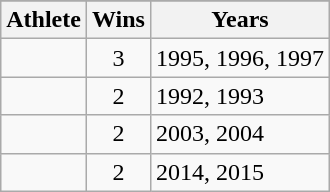<table class="wikitable">
<tr>
</tr>
<tr>
<th>Athlete</th>
<th>Wins</th>
<th>Years</th>
</tr>
<tr>
<td></td>
<td align=center>3</td>
<td>1995, 1996, 1997</td>
</tr>
<tr>
<td></td>
<td align=center>2</td>
<td>1992, 1993</td>
</tr>
<tr>
<td></td>
<td align=center>2</td>
<td>2003, 2004</td>
</tr>
<tr>
<td></td>
<td align=center>2</td>
<td>2014, 2015</td>
</tr>
</table>
